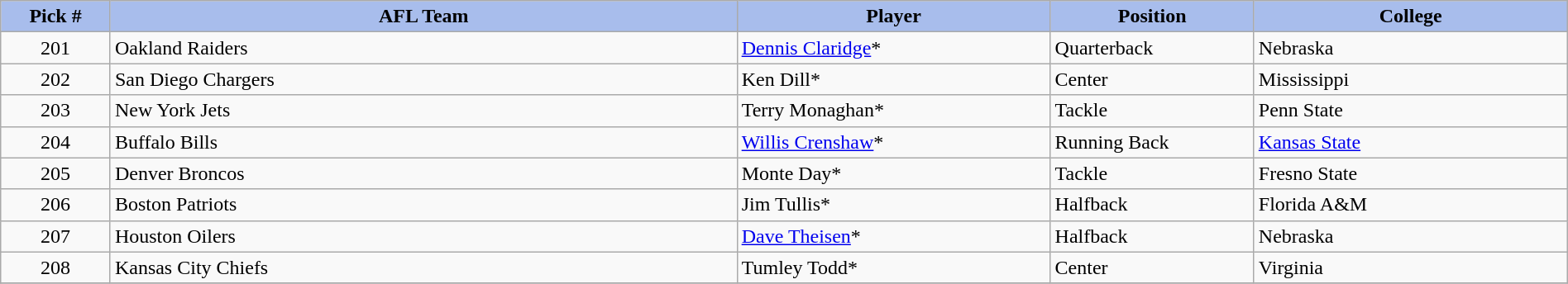<table class="wikitable sortable sortable" style="width: 100%">
<tr>
<th style="background:#A8BDEC;" width=7%>Pick #</th>
<th width=40% style="background:#A8BDEC;">AFL Team</th>
<th width=20% style="background:#A8BDEC;">Player</th>
<th width=13% style="background:#A8BDEC;">Position</th>
<th style="background:#A8BDEC;">College</th>
</tr>
<tr>
<td align=center>201</td>
<td>Oakland Raiders</td>
<td><a href='#'>Dennis Claridge</a>*</td>
<td>Quarterback</td>
<td>Nebraska</td>
</tr>
<tr>
<td align=center>202</td>
<td>San Diego Chargers</td>
<td>Ken Dill*</td>
<td>Center</td>
<td>Mississippi</td>
</tr>
<tr>
<td align=center>203</td>
<td>New York Jets</td>
<td>Terry Monaghan*</td>
<td>Tackle</td>
<td>Penn State</td>
</tr>
<tr>
<td align=center>204</td>
<td>Buffalo Bills</td>
<td><a href='#'>Willis Crenshaw</a>*</td>
<td>Running Back</td>
<td><a href='#'>Kansas State</a></td>
</tr>
<tr>
<td align=center>205</td>
<td>Denver Broncos</td>
<td>Monte Day*</td>
<td>Tackle</td>
<td>Fresno State</td>
</tr>
<tr>
<td align=center>206</td>
<td>Boston Patriots</td>
<td>Jim Tullis*</td>
<td>Halfback</td>
<td>Florida A&M</td>
</tr>
<tr>
<td align=center>207</td>
<td>Houston Oilers</td>
<td><a href='#'>Dave Theisen</a>*</td>
<td>Halfback</td>
<td>Nebraska</td>
</tr>
<tr>
<td align=center>208</td>
<td>Kansas City Chiefs</td>
<td>Tumley Todd*</td>
<td>Center</td>
<td>Virginia</td>
</tr>
<tr>
</tr>
</table>
